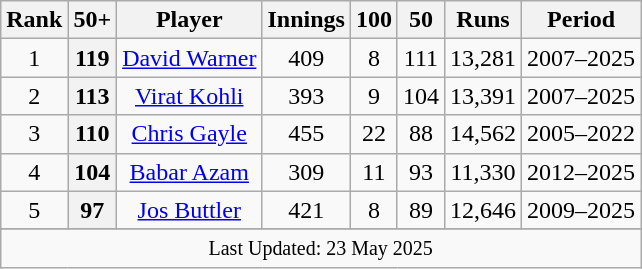<table class="wikitable sortable" style="text-align:center">
<tr>
<th scope="col">Rank</th>
<th scope="col">50+</th>
<th scope="col">Player</th>
<th scope="col">Innings</th>
<th scope="col">100</th>
<th scope="col">50</th>
<th scope="col">Runs</th>
<th scope="col">Period</th>
</tr>
<tr>
<td align=center>1</td>
<th>119</th>
<td> <a href='#'>David Warner</a></td>
<td>409</td>
<td>8</td>
<td>111</td>
<td>13,281</td>
<td>2007–2025</td>
</tr>
<tr>
<td align=center>2</td>
<th>113</th>
<td> <a href='#'>Virat Kohli</a></td>
<td>393</td>
<td>9</td>
<td>104</td>
<td>13,391</td>
<td>2007–2025</td>
</tr>
<tr>
<td align=center>3</td>
<th>110</th>
<td> <a href='#'>Chris Gayle</a></td>
<td>455</td>
<td>22</td>
<td>88</td>
<td>14,562</td>
<td>2005–2022</td>
</tr>
<tr>
<td align=center>4</td>
<th>104</th>
<td> <a href='#'>Babar Azam</a></td>
<td>309</td>
<td>11</td>
<td>93</td>
<td>11,330</td>
<td>2012–2025</td>
</tr>
<tr>
<td align=center>5</td>
<th>97</th>
<td> <a href='#'>Jos Buttler</a></td>
<td>421</td>
<td>8</td>
<td>89</td>
<td>12,646</td>
<td>2009–2025</td>
</tr>
<tr>
</tr>
<tr class=sortbottom>
<td colspan=9><small>Last Updated: 23 May 2025</small></td>
</tr>
</table>
